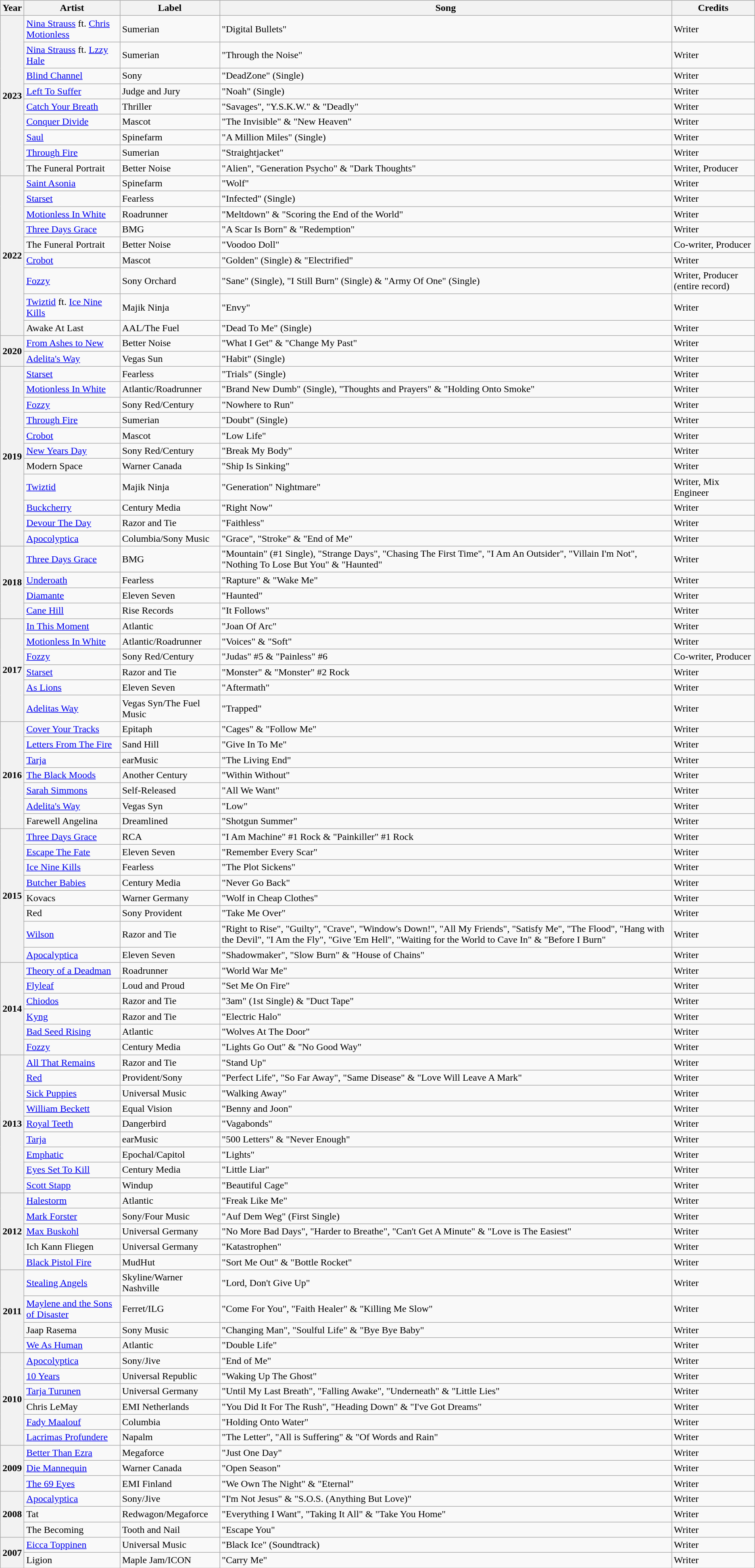<table class="wikitable">
<tr>
<th>Year</th>
<th>Artist</th>
<th>Label</th>
<th>Song</th>
<th>Credits</th>
</tr>
<tr>
<th rowspan="9">2023</th>
<td><a href='#'>Nina Strauss</a> ft. <a href='#'>Chris Motionless</a></td>
<td>Sumerian</td>
<td>"Digital Bullets"</td>
<td>Writer</td>
</tr>
<tr>
<td><a href='#'>Nina Strauss</a> ft. <a href='#'>Lzzy Hale</a></td>
<td>Sumerian</td>
<td>"Through the Noise"</td>
<td>Writer</td>
</tr>
<tr>
<td><a href='#'>Blind Channel</a></td>
<td>Sony</td>
<td>"DeadZone" (Single)</td>
<td>Writer</td>
</tr>
<tr>
<td><a href='#'>Left To Suffer</a></td>
<td>Judge and Jury</td>
<td>"Noah" (Single)</td>
<td>Writer</td>
</tr>
<tr>
<td><a href='#'>Catch Your Breath</a></td>
<td>Thriller</td>
<td>"Savages", "Y.S.K.W." & "Deadly"</td>
<td>Writer</td>
</tr>
<tr>
<td><a href='#'>Conquer Divide</a></td>
<td>Mascot</td>
<td>"The Invisible" & "New Heaven"</td>
<td>Writer</td>
</tr>
<tr>
<td><a href='#'>Saul</a></td>
<td>Spinefarm</td>
<td>"A Million Miles" (Single)</td>
<td>Writer</td>
</tr>
<tr>
<td><a href='#'>Through Fire</a></td>
<td>Sumerian</td>
<td>"Straightjacket"</td>
<td>Writer</td>
</tr>
<tr>
<td>The Funeral Portrait</td>
<td>Better Noise</td>
<td>"Alien", "Generation Psycho" & "Dark Thoughts"</td>
<td>Writer, Producer</td>
</tr>
<tr>
<th rowspan="9">2022</th>
<td><a href='#'>Saint Asonia</a></td>
<td>Spinefarm</td>
<td>"Wolf"</td>
<td>Writer</td>
</tr>
<tr>
<td><a href='#'>Starset</a></td>
<td>Fearless</td>
<td>"Infected" (Single)</td>
<td>Writer</td>
</tr>
<tr>
<td><a href='#'>Motionless In White</a></td>
<td>Roadrunner</td>
<td>"Meltdown" & "Scoring the End of the World"</td>
<td>Writer</td>
</tr>
<tr>
<td><a href='#'>Three Days Grace</a></td>
<td>BMG</td>
<td>"A Scar Is Born" & "Redemption"</td>
<td>Writer</td>
</tr>
<tr>
<td>The Funeral Portrait</td>
<td>Better Noise</td>
<td>"Voodoo Doll"</td>
<td>Co-writer, Producer</td>
</tr>
<tr>
<td><a href='#'>Crobot</a></td>
<td>Mascot</td>
<td>"Golden" (Single) & "Electrified"</td>
<td>Writer</td>
</tr>
<tr>
<td><a href='#'>Fozzy</a></td>
<td>Sony Orchard</td>
<td>"Sane" (Single), "I Still Burn" (Single) & "Army Of One" (Single)</td>
<td>Writer, Producer (entire record)</td>
</tr>
<tr>
<td><a href='#'>Twiztid</a> ft. <a href='#'>Ice Nine Kills</a></td>
<td>Majik Ninja</td>
<td>"Envy"</td>
<td>Writer</td>
</tr>
<tr>
<td>Awake At Last</td>
<td>AAL/The Fuel</td>
<td>"Dead To Me" (Single)</td>
<td>Writer</td>
</tr>
<tr>
<th rowspan="2">2020</th>
<td><a href='#'>From Ashes to New</a></td>
<td>Better Noise</td>
<td>"What I Get" & "Change My Past"</td>
<td>Writer</td>
</tr>
<tr>
<td><a href='#'>Adelita's Way</a></td>
<td>Vegas Sun</td>
<td>"Habit" (Single)</td>
<td>Writer</td>
</tr>
<tr>
<th rowspan="11">2019</th>
<td><a href='#'>Starset</a></td>
<td>Fearless</td>
<td>"Trials" (Single)</td>
<td>Writer</td>
</tr>
<tr>
<td><a href='#'>Motionless In White</a></td>
<td>Atlantic/Roadrunner</td>
<td>"Brand New Dumb" (Single), "Thoughts and Prayers" & "Holding Onto Smoke"</td>
<td>Writer</td>
</tr>
<tr>
<td><a href='#'>Fozzy</a></td>
<td>Sony Red/Century</td>
<td>"Nowhere to Run"</td>
<td>Writer</td>
</tr>
<tr>
<td><a href='#'>Through Fire</a></td>
<td>Sumerian</td>
<td>"Doubt" (Single)</td>
<td>Writer</td>
</tr>
<tr>
<td><a href='#'>Crobot</a></td>
<td>Mascot</td>
<td>"Low Life"</td>
<td>Writer</td>
</tr>
<tr>
<td><a href='#'>New Years Day</a></td>
<td>Sony Red/Century</td>
<td>"Break My Body"</td>
<td>Writer</td>
</tr>
<tr>
<td>Modern Space</td>
<td>Warner Canada</td>
<td>"Ship Is Sinking"</td>
<td>Writer</td>
</tr>
<tr>
<td><a href='#'>Twiztid</a></td>
<td>Majik Ninja</td>
<td>"Generation" Nightmare"</td>
<td>Writer, Mix Engineer</td>
</tr>
<tr>
<td><a href='#'>Buckcherry</a></td>
<td>Century Media</td>
<td>"Right Now"</td>
<td>Writer</td>
</tr>
<tr>
<td><a href='#'>Devour The Day</a></td>
<td>Razor and Tie</td>
<td>"Faithless"</td>
<td>Writer</td>
</tr>
<tr>
<td><a href='#'>Apocolyptica</a></td>
<td>Columbia/Sony Music</td>
<td>"Grace", "Stroke" & "End of Me"</td>
<td>Writer</td>
</tr>
<tr>
<th rowspan="4">2018</th>
<td><a href='#'>Three Days Grace</a></td>
<td>BMG</td>
<td>"Mountain" (#1 Single), "Strange Days", "Chasing The First Time", "I Am An Outsider", "Villain I'm Not", "Nothing To Lose But You" & "Haunted"</td>
<td>Writer</td>
</tr>
<tr>
<td><a href='#'>Underoath</a></td>
<td>Fearless</td>
<td>"Rapture" & "Wake Me"</td>
<td>Writer</td>
</tr>
<tr>
<td><a href='#'>Diamante</a></td>
<td>Eleven Seven</td>
<td>"Haunted"</td>
<td>Writer</td>
</tr>
<tr>
<td><a href='#'>Cane Hill</a></td>
<td>Rise Records</td>
<td>"It Follows"</td>
<td>Writer</td>
</tr>
<tr>
<th rowspan="6">2017</th>
<td><a href='#'>In This Moment</a></td>
<td>Atlantic</td>
<td>"Joan Of Arc"</td>
<td>Writer</td>
</tr>
<tr>
<td><a href='#'>Motionless In White</a></td>
<td>Atlantic/Roadrunner</td>
<td>"Voices" & "Soft"</td>
<td>Writer</td>
</tr>
<tr>
<td><a href='#'>Fozzy</a></td>
<td>Sony Red/Century</td>
<td>"Judas" #5 & "Painless" #6</td>
<td>Co-writer, Producer</td>
</tr>
<tr>
<td><a href='#'>Starset</a></td>
<td>Razor and Tie</td>
<td>"Monster" & "Monster" #2 Rock</td>
<td>Writer</td>
</tr>
<tr>
<td><a href='#'>As Lions</a></td>
<td>Eleven Seven</td>
<td>"Aftermath"</td>
<td>Writer</td>
</tr>
<tr>
<td><a href='#'>Adelitas Way</a></td>
<td>Vegas Syn/The Fuel Music</td>
<td>"Trapped"</td>
<td>Writer</td>
</tr>
<tr>
<th rowspan="7">2016</th>
<td><a href='#'>Cover Your Tracks</a></td>
<td>Epitaph</td>
<td>"Cages" & "Follow Me"</td>
<td>Writer</td>
</tr>
<tr>
<td><a href='#'>Letters From The Fire</a></td>
<td>Sand Hill</td>
<td>"Give In To Me"</td>
<td>Writer</td>
</tr>
<tr>
<td><a href='#'>Tarja</a></td>
<td>earMusic</td>
<td>"The Living End"</td>
<td>Writer</td>
</tr>
<tr>
<td><a href='#'>The Black Moods</a></td>
<td>Another Century</td>
<td>"Within Without"</td>
<td>Writer</td>
</tr>
<tr>
<td><a href='#'>Sarah Simmons</a></td>
<td>Self-Released</td>
<td>"All We Want"</td>
<td>Writer</td>
</tr>
<tr>
<td><a href='#'>Adelita's Way</a></td>
<td>Vegas Syn</td>
<td>"Low"</td>
<td>Writer</td>
</tr>
<tr>
<td>Farewell Angelina</td>
<td>Dreamlined</td>
<td>"Shotgun Summer"</td>
<td>Writer</td>
</tr>
<tr>
<th rowspan="8">2015</th>
<td><a href='#'>Three Days Grace</a></td>
<td>RCA</td>
<td>"I Am Machine" #1 Rock & "Painkiller" #1 Rock</td>
<td>Writer</td>
</tr>
<tr>
<td><a href='#'>Escape The Fate</a></td>
<td>Eleven Seven</td>
<td>"Remember Every Scar"</td>
<td>Writer</td>
</tr>
<tr>
<td><a href='#'>Ice Nine Kills</a></td>
<td>Fearless</td>
<td>"The Plot Sickens"</td>
<td>Writer</td>
</tr>
<tr>
<td><a href='#'>Butcher Babies</a></td>
<td>Century Media</td>
<td>"Never Go Back"</td>
<td>Writer</td>
</tr>
<tr>
<td>Kovacs</td>
<td>Warner Germany</td>
<td>"Wolf in Cheap Clothes"</td>
<td>Writer</td>
</tr>
<tr>
<td>Red</td>
<td>Sony Provident</td>
<td>"Take Me Over"</td>
<td>Writer</td>
</tr>
<tr>
<td><a href='#'>Wilson</a></td>
<td>Razor and Tie</td>
<td>"Right to Rise", "Guilty", "Crave", "Window's Down!", "All My Friends", "Satisfy Me", "The Flood", "Hang with the Devil", "I Am the Fly", "Give 'Em Hell", "Waiting for the World to Cave In" & "Before I Burn"</td>
<td>Writer</td>
</tr>
<tr>
<td><a href='#'>Apocalyptica</a></td>
<td>Eleven Seven</td>
<td>"Shadowmaker", "Slow Burn" & "House of Chains"</td>
<td>Writer</td>
</tr>
<tr>
<th rowspan="6">2014</th>
<td><a href='#'>Theory of a Deadman</a></td>
<td>Roadrunner</td>
<td>"World War Me"</td>
<td>Writer</td>
</tr>
<tr>
<td><a href='#'>Flyleaf</a></td>
<td>Loud and Proud</td>
<td>"Set Me On Fire"</td>
<td>Writer</td>
</tr>
<tr>
<td><a href='#'>Chiodos</a></td>
<td>Razor and Tie</td>
<td>"3am" (1st Single) & "Duct Tape"</td>
<td>Writer</td>
</tr>
<tr>
<td><a href='#'>Kyng</a></td>
<td>Razor and Tie</td>
<td>"Electric Halo"</td>
<td>Writer</td>
</tr>
<tr>
<td><a href='#'>Bad Seed Rising</a></td>
<td>Atlantic</td>
<td>"Wolves At The Door"</td>
<td>Writer</td>
</tr>
<tr>
<td><a href='#'>Fozzy</a></td>
<td>Century Media</td>
<td>"Lights Go Out" & "No Good Way"</td>
<td>Writer</td>
</tr>
<tr>
<th rowspan="9">2013</th>
<td><a href='#'>All That Remains</a></td>
<td>Razor and Tie</td>
<td>"Stand Up"</td>
<td>Writer</td>
</tr>
<tr>
<td><a href='#'>Red</a></td>
<td>Provident/Sony</td>
<td>"Perfect Life", "So Far Away", "Same Disease" & "Love Will Leave A Mark"</td>
<td>Writer</td>
</tr>
<tr>
<td><a href='#'>Sick Puppies</a></td>
<td>Universal Music</td>
<td>"Walking Away"</td>
<td>Writer</td>
</tr>
<tr>
<td><a href='#'>William Beckett</a></td>
<td>Equal Vision</td>
<td>"Benny and Joon"</td>
<td>Writer</td>
</tr>
<tr>
<td><a href='#'>Royal Teeth</a></td>
<td>Dangerbird</td>
<td>"Vagabonds"</td>
<td>Writer</td>
</tr>
<tr>
<td><a href='#'>Tarja</a></td>
<td>earMusic</td>
<td>"500 Letters" & "Never Enough"</td>
<td>Writer</td>
</tr>
<tr>
<td><a href='#'>Emphatic</a></td>
<td>Epochal/Capitol</td>
<td>"Lights"</td>
<td>Writer</td>
</tr>
<tr>
<td><a href='#'>Eyes Set To Kill</a></td>
<td>Century Media</td>
<td>"Little Liar"</td>
<td>Writer</td>
</tr>
<tr>
<td><a href='#'>Scott Stapp</a></td>
<td>Windup</td>
<td>"Beautiful Cage"</td>
<td>Writer</td>
</tr>
<tr>
<th rowspan="5">2012</th>
<td><a href='#'>Halestorm</a></td>
<td>Atlantic</td>
<td>"Freak Like Me"</td>
<td>Writer</td>
</tr>
<tr>
<td><a href='#'>Mark Forster</a></td>
<td>Sony/Four Music</td>
<td>"Auf Dem Weg" (First Single)</td>
<td>Writer</td>
</tr>
<tr>
<td><a href='#'>Max Buskohl</a></td>
<td>Universal Germany</td>
<td>"No More Bad Days", "Harder to Breathe", "Can't Get A Minute" & "Love is The Easiest"</td>
<td>Writer</td>
</tr>
<tr>
<td>Ich Kann Fliegen</td>
<td>Universal Germany</td>
<td>"Katastrophen"</td>
<td>Writer</td>
</tr>
<tr>
<td><a href='#'>Black Pistol Fire</a></td>
<td>MudHut</td>
<td>"Sort Me Out" & "Bottle Rocket"</td>
<td>Writer</td>
</tr>
<tr>
<th rowspan="4">2011</th>
<td><a href='#'>Stealing Angels</a></td>
<td>Skyline/Warner Nashville</td>
<td>"Lord, Don't Give Up"</td>
<td>Writer</td>
</tr>
<tr>
<td><a href='#'>Maylene and the Sons of Disaster</a></td>
<td>Ferret/ILG</td>
<td>"Come For You", "Faith Healer" & "Killing Me Slow"</td>
<td>Writer</td>
</tr>
<tr>
<td>Jaap Rasema</td>
<td>Sony Music</td>
<td>"Changing Man", "Soulful Life" & "Bye Bye Baby"</td>
<td>Writer</td>
</tr>
<tr>
<td><a href='#'>We As Human</a></td>
<td>Atlantic</td>
<td>"Double Life"</td>
<td>Writer</td>
</tr>
<tr>
<th rowspan="6">2010</th>
<td><a href='#'>Apocolyptica</a></td>
<td>Sony/Jive</td>
<td>"End of Me"</td>
<td>Writer</td>
</tr>
<tr>
<td><a href='#'>10 Years</a></td>
<td>Universal Republic</td>
<td>"Waking Up The Ghost"</td>
<td>Writer</td>
</tr>
<tr>
<td><a href='#'>Tarja Turunen</a></td>
<td>Universal Germany</td>
<td>"Until My Last Breath", "Falling Awake", "Underneath" & "Little Lies"</td>
<td>Writer</td>
</tr>
<tr>
<td>Chris LeMay</td>
<td>EMI Netherlands</td>
<td>"You Did It For The Rush", "Heading Down" & "I've Got Dreams"</td>
<td>Writer</td>
</tr>
<tr>
<td><a href='#'>Fady Maalouf</a></td>
<td>Columbia</td>
<td>"Holding Onto Water"</td>
<td>Writer</td>
</tr>
<tr>
<td><a href='#'>Lacrimas Profundere</a></td>
<td>Napalm</td>
<td>"The Letter", "All is Suffering" & "Of Words and Rain"</td>
<td>Writer</td>
</tr>
<tr>
<th rowspan="3">2009</th>
<td><a href='#'>Better Than Ezra</a></td>
<td>Megaforce</td>
<td>"Just One Day"</td>
<td>Writer</td>
</tr>
<tr>
<td><a href='#'>Die Mannequin</a></td>
<td>Warner Canada</td>
<td>"Open Season"</td>
<td>Writer</td>
</tr>
<tr>
<td><a href='#'>The 69 Eyes</a></td>
<td>EMI Finland</td>
<td>"We Own The Night" & "Eternal"</td>
<td>Writer</td>
</tr>
<tr>
<th rowspan="3">2008</th>
<td><a href='#'>Apocalyptica</a></td>
<td>Sony/Jive</td>
<td>"I'm Not Jesus" & "S.O.S. (Anything But Love)"</td>
<td>Writer</td>
</tr>
<tr>
<td>Tat</td>
<td>Redwagon/Megaforce</td>
<td>"Everything I Want", "Taking It All" & "Take You Home"</td>
<td>Writer</td>
</tr>
<tr>
<td>The Becoming</td>
<td>Tooth and Nail</td>
<td>"Escape You"</td>
<td>Writer</td>
</tr>
<tr>
<th rowspan="2">2007</th>
<td><a href='#'>Eicca Toppinen</a></td>
<td>Universal Music</td>
<td>"Black Ice" (Soundtrack)</td>
<td>Writer</td>
</tr>
<tr>
<td>Ligion</td>
<td>Maple Jam/ICON</td>
<td>"Carry Me"</td>
<td>Writer</td>
</tr>
</table>
